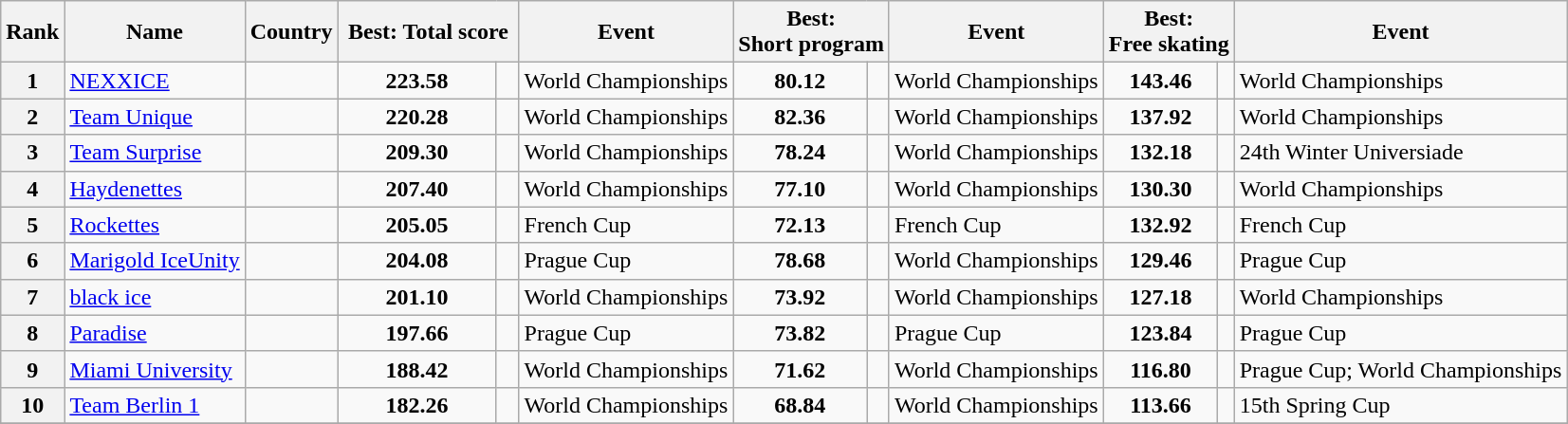<table class="wikitable sortable">
<tr>
<th>Rank</th>
<th>Name</th>
<th>Country</th>
<th width=120px colspan="2">Best: Total score</th>
<th>Event</th>
<th colspan="2">Best: <br> Short program</th>
<th>Event</th>
<th colspan="2">Best: <br> Free skating</th>
<th>Event</th>
</tr>
<tr>
<th>1</th>
<td><a href='#'>NEXXICE</a></td>
<td align=center></td>
<td align=center><strong>223.58</strong></td>
<td align=center></td>
<td>World Championships</td>
<td align=center><strong>80.12</strong></td>
<td align=center></td>
<td>World Championships</td>
<td align=center><strong>143.46</strong></td>
<td align=center></td>
<td>World Championships</td>
</tr>
<tr>
<th>2</th>
<td><a href='#'>Team Unique</a></td>
<td align=center></td>
<td align=center><strong>220.28</strong></td>
<td align=center></td>
<td>World Championships</td>
<td align=center><strong>82.36</strong></td>
<td align=center></td>
<td>World Championships</td>
<td align=center><strong>137.92</strong></td>
<td align=center></td>
<td>World Championships</td>
</tr>
<tr>
<th>3</th>
<td><a href='#'>Team Surprise</a></td>
<td align=center></td>
<td align=center><strong>209.30</strong></td>
<td align=center></td>
<td>World Championships</td>
<td align=center><strong>78.24</strong></td>
<td align=center></td>
<td>World Championships</td>
<td align=center><strong>132.18</strong></td>
<td align=center></td>
<td>24th Winter Universiade</td>
</tr>
<tr>
<th>4</th>
<td><a href='#'>Haydenettes</a></td>
<td align=center></td>
<td align=center><strong>207.40</strong></td>
<td align=center></td>
<td>World Championships</td>
<td align=center><strong>77.10</strong></td>
<td align=center></td>
<td>World Championships</td>
<td align=center><strong>130.30</strong></td>
<td align=center></td>
<td>World Championships</td>
</tr>
<tr>
<th>5</th>
<td><a href='#'>Rockettes</a></td>
<td align=center></td>
<td align=center><strong>205.05</strong></td>
<td align=center></td>
<td>French Cup</td>
<td align=center><strong>72.13</strong></td>
<td align=center></td>
<td>French Cup</td>
<td align=center><strong>132.92</strong></td>
<td align=center></td>
<td>French Cup</td>
</tr>
<tr>
<th>6</th>
<td><a href='#'>Marigold IceUnity</a></td>
<td align=center></td>
<td align=center><strong>204.08</strong></td>
<td align=center></td>
<td>Prague Cup</td>
<td align=center><strong>78.68</strong></td>
<td align=center></td>
<td>World Championships</td>
<td align=center><strong>129.46</strong></td>
<td align=center></td>
<td>Prague Cup</td>
</tr>
<tr>
<th>7</th>
<td><a href='#'>black ice</a></td>
<td align=center></td>
<td align=center><strong>201.10</strong></td>
<td align=center></td>
<td>World Championships</td>
<td align=center><strong>73.92</strong></td>
<td align=center></td>
<td>World Championships</td>
<td align=center><strong>127.18</strong></td>
<td align=center></td>
<td>World Championships</td>
</tr>
<tr>
<th>8</th>
<td><a href='#'>Paradise</a></td>
<td align=center></td>
<td align=center><strong>197.66</strong></td>
<td align=center></td>
<td>Prague Cup</td>
<td align=center><strong>73.82</strong></td>
<td align=center></td>
<td>Prague Cup</td>
<td align=center><strong>123.84</strong></td>
<td align=center></td>
<td>Prague Cup</td>
</tr>
<tr>
<th>9</th>
<td><a href='#'>Miami University</a></td>
<td align=center></td>
<td align=center><strong>188.42</strong></td>
<td align=center></td>
<td>World Championships</td>
<td align=center><strong>71.62</strong></td>
<td align=center></td>
<td>World Championships</td>
<td align=center><strong>116.80</strong></td>
<td align=center></td>
<td>Prague Cup; World Championships</td>
</tr>
<tr>
<th>10</th>
<td><a href='#'>Team Berlin 1</a></td>
<td align=center></td>
<td align=center><strong>182.26</strong></td>
<td align=center></td>
<td>World Championships</td>
<td align=center><strong>68.84</strong></td>
<td align=center></td>
<td>World Championships</td>
<td align=center><strong>113.66</strong></td>
<td align=center></td>
<td>15th Spring Cup</td>
</tr>
<tr>
</tr>
</table>
